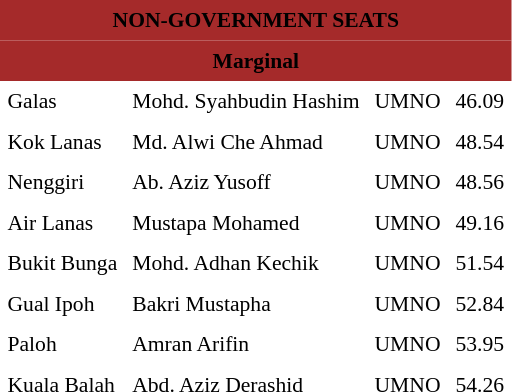<table class="toccolours" cellpadding="5" cellspacing="0" style="float:left; margin-right:.5em; margin-top:.4em; font-size:90%;">
<tr>
<td colspan="4"  style="text-align:center; background:brown;"><span><strong>NON-GOVERNMENT SEATS</strong></span></td>
</tr>
<tr>
<td colspan="4"  style="text-align:center; background:brown;"><span><strong>Marginal</strong></span></td>
</tr>
<tr>
<td>Galas</td>
<td>Mohd. Syahbudin Hashim</td>
<td>UMNO</td>
<td style="text-align:center;">46.09</td>
</tr>
<tr>
<td>Kok Lanas</td>
<td>Md. Alwi Che Ahmad</td>
<td>UMNO</td>
<td style="text-align:center;">48.54</td>
</tr>
<tr>
<td>Nenggiri</td>
<td>Ab. Aziz Yusoff</td>
<td>UMNO</td>
<td style="text-align:center;">48.56</td>
</tr>
<tr>
<td>Air Lanas</td>
<td>Mustapa Mohamed</td>
<td>UMNO</td>
<td style="text-align:center;">49.16</td>
</tr>
<tr>
<td>Bukit Bunga</td>
<td>Mohd. Adhan Kechik</td>
<td>UMNO</td>
<td style="text-align:center;">51.54</td>
</tr>
<tr>
<td>Gual Ipoh</td>
<td>Bakri Mustapha</td>
<td>UMNO</td>
<td style="text-align:center;">52.84</td>
</tr>
<tr>
<td>Paloh</td>
<td>Amran Arifin</td>
<td>UMNO</td>
<td style="text-align:center;">53.95</td>
</tr>
<tr>
<td>Kuala Balah</td>
<td>Abd. Aziz Derashid</td>
<td>UMNO</td>
<td style="text-align:center;">54.26</td>
</tr>
</table>
